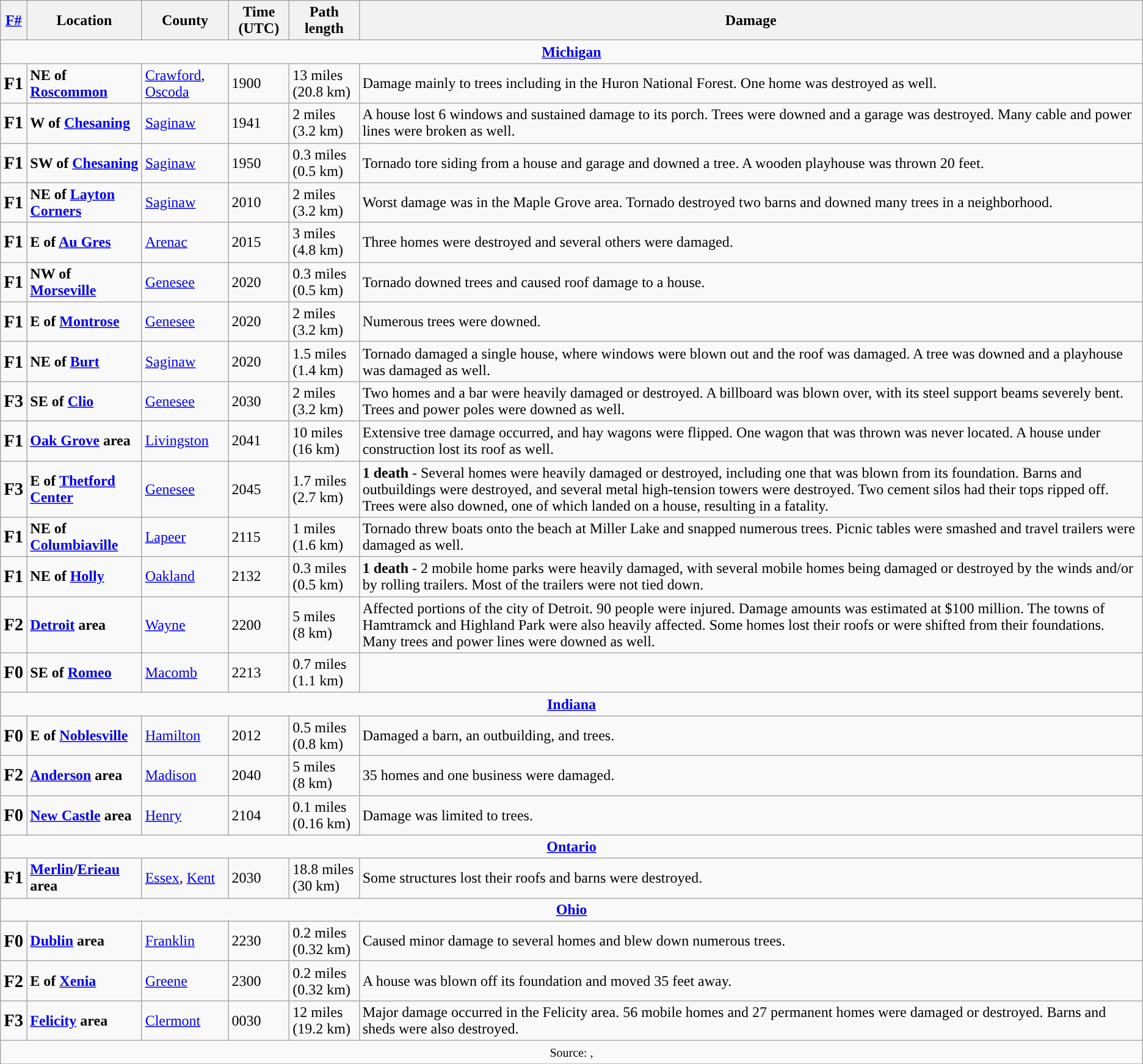<table class="wikitable">
<tr>
<th><strong><a href='#'>F#</a></strong></th>
<th><strong>Location</strong></th>
<th><strong>County</strong></th>
<th><strong>Time (UTC)</strong></th>
<th><strong>Path length</strong></th>
<th><strong>Damage</strong></th>
</tr>
<tr>
<td colspan="7" align=center><strong><a href='#'>Michigan</a></strong></td>
</tr>
<tr>
<td><big><strong>F1</strong></big></td>
<td><strong>NE of <a href='#'>Roscommon</a></strong></td>
<td><a href='#'>Crawford</a>, <a href='#'>Oscoda</a></td>
<td>1900</td>
<td>13 miles <br>(20.8 km)</td>
<td>Damage mainly to trees including in the Huron National Forest. One home was destroyed as well.</td>
</tr>
<tr>
<td><big><strong>F1</strong></big></td>
<td><strong>W of <a href='#'>Chesaning</a></strong></td>
<td><a href='#'>Saginaw</a></td>
<td>1941</td>
<td>2 miles <br>(3.2 km)</td>
<td>A house lost 6 windows and sustained damage to its porch. Trees were downed and a garage was destroyed. Many cable and power lines were broken as well.</td>
</tr>
<tr>
<td><big><strong>F1</strong></big></td>
<td><strong>SW of <a href='#'>Chesaning</a></strong></td>
<td><a href='#'>Saginaw</a></td>
<td>1950</td>
<td>0.3 miles <br>(0.5 km)</td>
<td>Tornado tore siding from a house and garage and downed a tree. A wooden playhouse was thrown 20 feet.</td>
</tr>
<tr>
<td><big><strong>F1</strong></big></td>
<td><strong>NE of <a href='#'>Layton Corners</a></strong></td>
<td><a href='#'>Saginaw</a></td>
<td>2010</td>
<td>2 miles <br>(3.2 km)</td>
<td>Worst damage was in the Maple Grove area. Tornado destroyed two barns and downed many trees in a neighborhood.</td>
</tr>
<tr>
<td><big><strong>F1</strong></big></td>
<td><strong>E of <a href='#'>Au Gres</a></strong></td>
<td><a href='#'>Arenac</a></td>
<td>2015</td>
<td>3 miles <br>(4.8 km)</td>
<td>Three homes were destroyed and several others were damaged.</td>
</tr>
<tr>
<td><big><strong>F1</strong></big></td>
<td><strong>NW of <a href='#'>Morseville</a></strong></td>
<td><a href='#'>Genesee</a></td>
<td>2020</td>
<td>0.3 miles <br>(0.5 km)</td>
<td>Tornado downed trees and caused roof damage to a house.</td>
</tr>
<tr>
<td><big><strong>F1</strong></big></td>
<td><strong>E of <a href='#'>Montrose</a></strong></td>
<td><a href='#'>Genesee</a></td>
<td>2020</td>
<td>2 miles <br>(3.2 km)</td>
<td>Numerous trees were downed.</td>
</tr>
<tr>
<td><big><strong>F1</strong></big></td>
<td><strong>NE of <a href='#'>Burt</a></strong></td>
<td><a href='#'>Saginaw</a></td>
<td>2020</td>
<td>1.5 miles <br>(1.4 km)</td>
<td>Tornado damaged a single house, where windows were blown out and the roof was damaged. A tree was downed and a playhouse was damaged as well.</td>
</tr>
<tr>
<td><big><strong>F3</strong></big></td>
<td><strong>SE of <a href='#'>Clio</a></strong></td>
<td><a href='#'>Genesee</a></td>
<td>2030</td>
<td>2 miles <br>(3.2 km)</td>
<td>Two homes and a bar were heavily damaged or destroyed. A billboard was blown over, with its steel support beams severely bent. Trees and power poles were downed as well.</td>
</tr>
<tr>
<td><big><strong>F1</strong></big></td>
<td><strong><a href='#'>Oak Grove</a> area</strong></td>
<td><a href='#'>Livingston</a></td>
<td>2041</td>
<td>10 miles <br>(16 km)</td>
<td>Extensive tree damage occurred, and hay wagons were flipped. One wagon that was thrown was never located. A house under construction lost its roof as well.</td>
</tr>
<tr>
<td><big><strong>F3</strong></big></td>
<td><strong>E of <a href='#'>Thetford Center</a></strong></td>
<td><a href='#'>Genesee</a></td>
<td>2045</td>
<td>1.7 miles <br>(2.7 km)</td>
<td><strong>1 death</strong> - Several homes were heavily damaged or destroyed, including one that was blown from its foundation. Barns and outbuildings were destroyed, and several metal high-tension towers were destroyed. Two cement silos had their tops ripped off. Trees were also downed, one of which landed on a house, resulting in a fatality.</td>
</tr>
<tr>
<td><big><strong>F1</strong></big></td>
<td><strong>NE of <a href='#'>Columbiaville</a></strong></td>
<td><a href='#'>Lapeer</a></td>
<td>2115</td>
<td>1 miles <br>(1.6 km)</td>
<td>Tornado threw boats onto the beach at Miller Lake and snapped numerous trees. Picnic tables were smashed and travel trailers were damaged as well.</td>
</tr>
<tr>
<td><big><strong>F1</strong></big></td>
<td><strong>NE of <a href='#'>Holly</a></strong></td>
<td><a href='#'>Oakland</a></td>
<td>2132</td>
<td>0.3 miles <br>(0.5 km)</td>
<td><strong>1 death</strong> - 2 mobile home parks were heavily damaged, with several mobile homes being damaged or destroyed by the winds and/or by rolling trailers. Most of the trailers were not tied down.</td>
</tr>
<tr>
<td><big><strong>F2</strong></big></td>
<td><strong><a href='#'>Detroit</a> area</strong></td>
<td><a href='#'>Wayne</a></td>
<td>2200</td>
<td>5 miles <br>(8 km)</td>
<td>Affected portions of the city of Detroit. 90 people were injured. Damage amounts was estimated at $100 million. The towns of Hamtramck and Highland Park were also heavily affected. Some homes lost their roofs or were shifted from their foundations. Many trees and power lines were downed as well.</td>
</tr>
<tr>
<td><big><strong>F0</strong></big></td>
<td><strong>SE of <a href='#'>Romeo</a></strong></td>
<td><a href='#'>Macomb</a></td>
<td>2213</td>
<td>0.7 miles <br>(1.1 km)</td>
<td></td>
</tr>
<tr>
<td colspan="7" align=center><strong><a href='#'>Indiana</a></strong></td>
</tr>
<tr>
<td><big><strong>F0</strong></big></td>
<td><strong>E of <a href='#'>Noblesville</a></strong></td>
<td><a href='#'>Hamilton</a></td>
<td>2012</td>
<td>0.5 miles <br>(0.8 km)</td>
<td>Damaged a barn, an outbuilding, and trees.</td>
</tr>
<tr>
<td><big><strong>F2</strong></big></td>
<td><strong><a href='#'>Anderson</a> area</strong></td>
<td><a href='#'>Madison</a></td>
<td>2040</td>
<td>5 miles <br>(8 km)</td>
<td>35 homes and one business were damaged.</td>
</tr>
<tr>
<td><big><strong>F0</strong></big></td>
<td><strong><a href='#'>New Castle</a> area</strong></td>
<td><a href='#'>Henry</a></td>
<td>2104</td>
<td>0.1 miles <br>(0.16 km)</td>
<td>Damage was limited to trees.</td>
</tr>
<tr>
<td colspan="7" align=center><strong><a href='#'>Ontario</a></strong></td>
</tr>
<tr>
<td><big><strong>F1</strong></big></td>
<td><strong> <a href='#'>Merlin</a>/<a href='#'>Erieau</a> area</strong></td>
<td><a href='#'>Essex</a>, <a href='#'>Kent</a></td>
<td>2030</td>
<td>18.8 miles <br>(30 km)</td>
<td>Some structures lost their roofs and barns were destroyed.</td>
</tr>
<tr>
<td colspan="7" align=center><strong><a href='#'>Ohio</a></strong></td>
</tr>
<tr>
<td><big><strong>F0</strong></big></td>
<td><strong><a href='#'>Dublin</a> area</strong></td>
<td><a href='#'>Franklin</a></td>
<td>2230</td>
<td>0.2 miles <br>(0.32 km)</td>
<td>Caused minor damage to several homes and blew down numerous trees.</td>
</tr>
<tr>
<td><big><strong>F2</strong></big></td>
<td><strong>E of <a href='#'>Xenia</a></strong></td>
<td><a href='#'>Greene</a></td>
<td>2300</td>
<td>0.2 miles <br>(0.32 km)</td>
<td>A house was blown off its foundation and moved 35 feet away.</td>
</tr>
<tr>
<td><big><strong>F3</strong></big></td>
<td><strong><a href='#'>Felicity</a> area</strong></td>
<td><a href='#'>Clermont</a></td>
<td>0030</td>
<td>12 miles <br>(19.2 km)</td>
<td>Major damage occurred in the Felicity area. 56 mobile homes and 27 permanent homes were damaged or destroyed. Barns and sheds were also destroyed.</td>
</tr>
<tr>
<td colspan="7" align=center><small>Source: , </small></td>
</tr>
<tr>
</tr>
</table>
